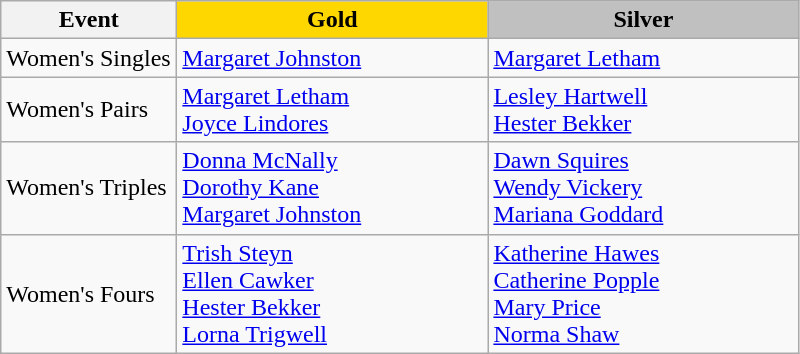<table class="wikitable" style="font-size: 100%">
<tr>
<th width=110>Event</th>
<th width=200 style="background-color: gold;">Gold</th>
<th width=200 style="background-color: silver;">Silver</th>
</tr>
<tr>
<td>Women's Singles</td>
<td> <a href='#'>Margaret Johnston</a></td>
<td> <a href='#'>Margaret Letham</a></td>
</tr>
<tr>
<td>Women's Pairs</td>
<td> <a href='#'>Margaret Letham</a><br><a href='#'>Joyce Lindores</a></td>
<td> <a href='#'>Lesley Hartwell</a><br><a href='#'>Hester Bekker</a></td>
</tr>
<tr>
<td>Women's Triples</td>
<td> <a href='#'>Donna McNally</a><br><a href='#'>Dorothy Kane</a><br><a href='#'>Margaret Johnston</a></td>
<td> <a href='#'>Dawn Squires</a><br><a href='#'>Wendy Vickery</a><br><a href='#'>Mariana Goddard</a></td>
</tr>
<tr>
<td>Women's Fours</td>
<td> <a href='#'>Trish Steyn</a><br><a href='#'>Ellen Cawker</a><br><a href='#'>Hester Bekker</a><br><a href='#'>Lorna Trigwell</a></td>
<td> <a href='#'>Katherine Hawes</a><br><a href='#'>Catherine Popple</a><br><a href='#'>Mary Price</a><br><a href='#'>Norma Shaw</a></td>
</tr>
</table>
